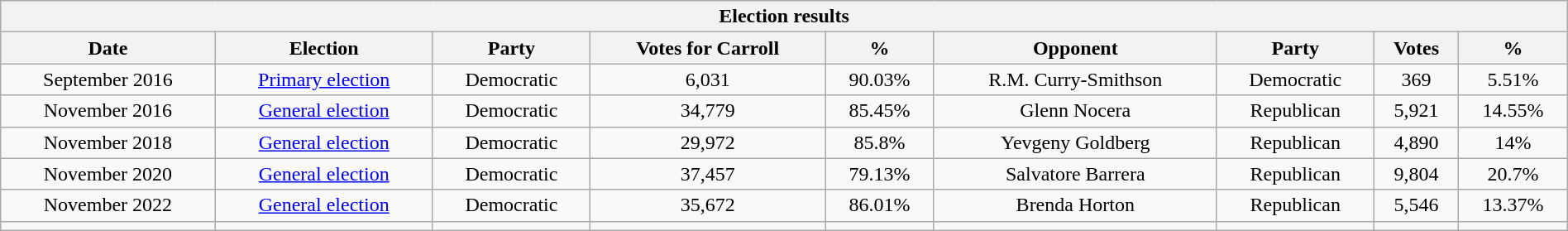<table class="wikitable" style="width:100%; text-align: center;">
<tr>
<th colspan="12">Election results</th>
</tr>
<tr>
<th>Date</th>
<th>Election</th>
<th>Party</th>
<th>Votes for Carroll</th>
<th>%</th>
<th>Opponent</th>
<th>Party</th>
<th>Votes</th>
<th>%</th>
</tr>
<tr>
<td>September 2016</td>
<td><a href='#'>Primary election</a></td>
<td> Democratic</td>
<td>6,031</td>
<td>90.03%</td>
<td>R.M. Curry-Smithson</td>
<td>Democratic</td>
<td>369</td>
<td>5.51%</td>
</tr>
<tr |->
<td>November 2016</td>
<td><a href='#'>General election</a></td>
<td> Democratic</td>
<td>34,779</td>
<td>85.45%</td>
<td>Glenn Nocera</td>
<td>Republican</td>
<td>5,921</td>
<td>14.55%</td>
</tr>
<tr |->
<td>November 2018</td>
<td><a href='#'>General election</a></td>
<td> Democratic</td>
<td>29,972</td>
<td>85.8%</td>
<td>Yevgeny Goldberg</td>
<td>Republican</td>
<td>4,890</td>
<td>14%</td>
</tr>
<tr>
<td>November 2020</td>
<td><a href='#'>General election</a></td>
<td> Democratic</td>
<td>37,457</td>
<td>79.13%</td>
<td>Salvatore Barrera</td>
<td>Republican</td>
<td>9,804</td>
<td>20.7%</td>
</tr>
<tr>
<td>November 2022</td>
<td><a href='#'>General election</a></td>
<td> Democratic</td>
<td>35,672</td>
<td>86.01%</td>
<td>Brenda Horton</td>
<td>Republican</td>
<td>5,546</td>
<td>13.37%</td>
</tr>
<tr>
<td></td>
<td></td>
<td></td>
<td></td>
<td></td>
<td></td>
<td></td>
<td></td>
<td></td>
</tr>
</table>
